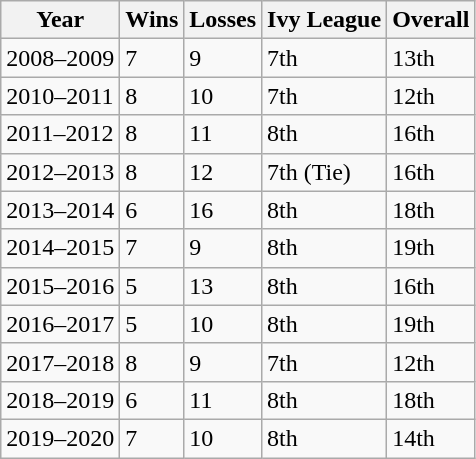<table class="wikitable">
<tr>
<th>Year</th>
<th>Wins</th>
<th>Losses</th>
<th>Ivy League</th>
<th>Overall</th>
</tr>
<tr>
<td>2008–2009</td>
<td>7</td>
<td>9</td>
<td>7th</td>
<td>13th</td>
</tr>
<tr>
<td>2010–2011</td>
<td>8</td>
<td>10</td>
<td>7th</td>
<td>12th</td>
</tr>
<tr>
<td>2011–2012</td>
<td>8</td>
<td>11</td>
<td>8th</td>
<td>16th</td>
</tr>
<tr>
<td>2012–2013</td>
<td>8</td>
<td>12</td>
<td>7th (Tie)</td>
<td>16th</td>
</tr>
<tr>
<td>2013–2014</td>
<td>6</td>
<td>16</td>
<td>8th</td>
<td>18th</td>
</tr>
<tr>
<td>2014–2015</td>
<td>7</td>
<td>9</td>
<td>8th</td>
<td>19th</td>
</tr>
<tr>
<td>2015–2016</td>
<td>5</td>
<td>13</td>
<td>8th</td>
<td>16th</td>
</tr>
<tr>
<td>2016–2017</td>
<td>5</td>
<td>10</td>
<td>8th</td>
<td>19th</td>
</tr>
<tr>
<td>2017–2018</td>
<td>8</td>
<td>9</td>
<td>7th</td>
<td>12th</td>
</tr>
<tr>
<td>2018–2019</td>
<td>6</td>
<td>11</td>
<td>8th</td>
<td>18th</td>
</tr>
<tr>
<td>2019–2020</td>
<td>7</td>
<td>10</td>
<td>8th</td>
<td>14th</td>
</tr>
</table>
